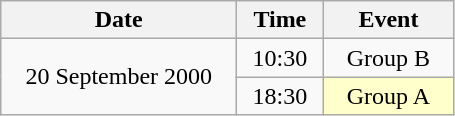<table class = "wikitable" style="text-align:center;">
<tr>
<th width=150>Date</th>
<th width=50>Time</th>
<th width=80>Event</th>
</tr>
<tr>
<td rowspan=2>20 September 2000</td>
<td>10:30</td>
<td>Group B</td>
</tr>
<tr>
<td>18:30</td>
<td bgcolor=ffffcc>Group A</td>
</tr>
</table>
